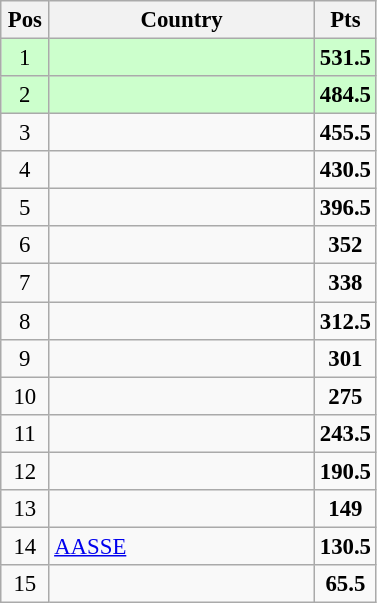<table class="wikitable" style="text-align: center; font-size:95%">
<tr>
<th width="25">Pos</th>
<th width="170">Country</th>
<th width="25">Pts</th>
</tr>
<tr bgcolor=ccffcc>
<td>1</td>
<td align="left"></td>
<td><strong>531.5</strong></td>
</tr>
<tr bgcolor=ccffcc>
<td>2</td>
<td align="left"></td>
<td><strong>484.5</strong></td>
</tr>
<tr>
<td>3</td>
<td align="left"></td>
<td><strong>455.5</strong></td>
</tr>
<tr>
<td>4</td>
<td align="left"></td>
<td><strong>430.5</strong></td>
</tr>
<tr>
<td>5</td>
<td align="left"></td>
<td><strong>396.5</strong></td>
</tr>
<tr>
<td>6</td>
<td align="left"></td>
<td><strong>352</strong></td>
</tr>
<tr>
<td>7</td>
<td align="left"></td>
<td><strong>338</strong></td>
</tr>
<tr>
<td>8</td>
<td align="left"></td>
<td><strong>312.5</strong></td>
</tr>
<tr>
<td>9</td>
<td align="left"></td>
<td><strong>301</strong></td>
</tr>
<tr>
<td>10</td>
<td align="left"></td>
<td><strong>275</strong></td>
</tr>
<tr>
<td>11</td>
<td align="left"></td>
<td><strong>243.5</strong></td>
</tr>
<tr>
<td>12</td>
<td align="left"></td>
<td><strong>190.5</strong></td>
</tr>
<tr>
<td>13</td>
<td align="left"></td>
<td><strong>149</strong></td>
</tr>
<tr>
<td>14</td>
<td align="left"> <a href='#'>AASSE</a></td>
<td><strong>130.5</strong></td>
</tr>
<tr>
<td>15</td>
<td align="left"></td>
<td><strong>65.5</strong></td>
</tr>
</table>
